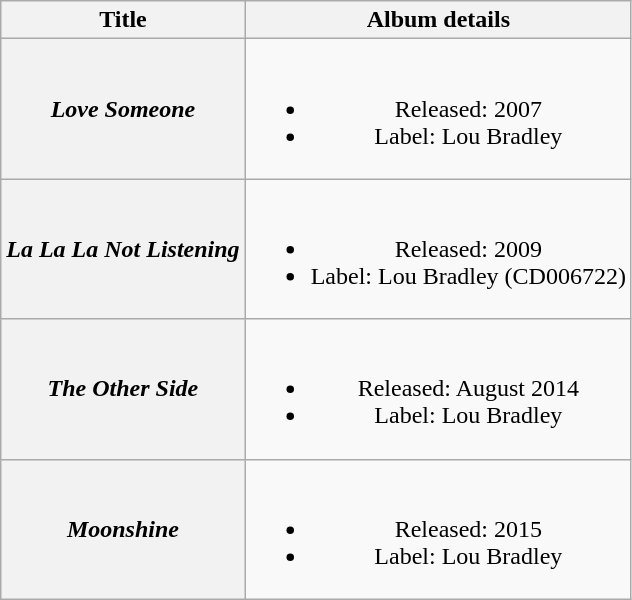<table class="wikitable plainrowheaders" style="text-align:center;" border="1">
<tr>
<th scope="col">Title</th>
<th scope="col">Album details</th>
</tr>
<tr>
<th scope="row"><em>Love Someone</em></th>
<td><br><ul><li>Released: 2007</li><li>Label: Lou Bradley</li></ul></td>
</tr>
<tr>
<th scope="row"><em>La La La Not Listening</em></th>
<td><br><ul><li>Released: 2009</li><li>Label: Lou Bradley (CD006722)</li></ul></td>
</tr>
<tr>
<th scope="row"><em>The Other Side</em></th>
<td><br><ul><li>Released: August 2014</li><li>Label: Lou Bradley</li></ul></td>
</tr>
<tr>
<th scope="row"><em>Moonshine</em></th>
<td><br><ul><li>Released: 2015</li><li>Label: Lou Bradley</li></ul></td>
</tr>
</table>
